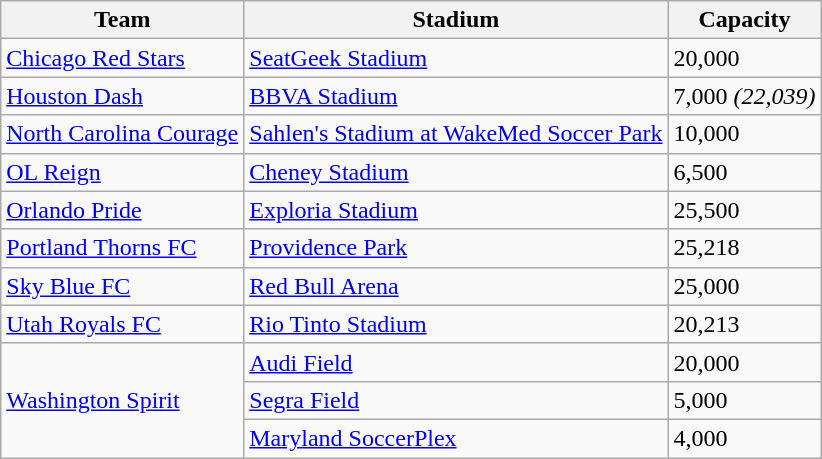<table class="sortable wikitable">
<tr>
<th>Team</th>
<th>Stadium</th>
<th data-sort-type="number">Capacity</th>
</tr>
<tr>
<td><a href='#'>Chicago Red Stars</a></td>
<td><a href='#'>SeatGeek Stadium</a></td>
<td>20,000</td>
</tr>
<tr>
<td><a href='#'>Houston Dash</a></td>
<td><a href='#'>BBVA Stadium</a></td>
<td>7,000 <em>(22,039)</em></td>
</tr>
<tr>
<td><a href='#'>North Carolina Courage</a></td>
<td><a href='#'>Sahlen's Stadium at WakeMed Soccer Park</a></td>
<td>10,000</td>
</tr>
<tr>
<td><a href='#'>OL Reign</a></td>
<td><a href='#'>Cheney Stadium</a></td>
<td>6,500</td>
</tr>
<tr>
<td><a href='#'>Orlando Pride</a></td>
<td><a href='#'>Exploria Stadium</a></td>
<td>25,500</td>
</tr>
<tr>
<td><a href='#'>Portland Thorns FC</a></td>
<td><a href='#'>Providence Park</a></td>
<td>25,218</td>
</tr>
<tr>
<td><a href='#'>Sky Blue FC</a></td>
<td><a href='#'>Red Bull Arena</a></td>
<td>25,000</td>
</tr>
<tr>
<td><a href='#'>Utah Royals FC</a></td>
<td><a href='#'>Rio Tinto Stadium</a></td>
<td>20,213</td>
</tr>
<tr>
<td rowspan=3><a href='#'>Washington Spirit</a></td>
<td><a href='#'>Audi Field</a></td>
<td>20,000</td>
</tr>
<tr>
<td><a href='#'>Segra Field</a></td>
<td>5,000</td>
</tr>
<tr>
<td><a href='#'>Maryland SoccerPlex</a></td>
<td>4,000</td>
</tr>
</table>
